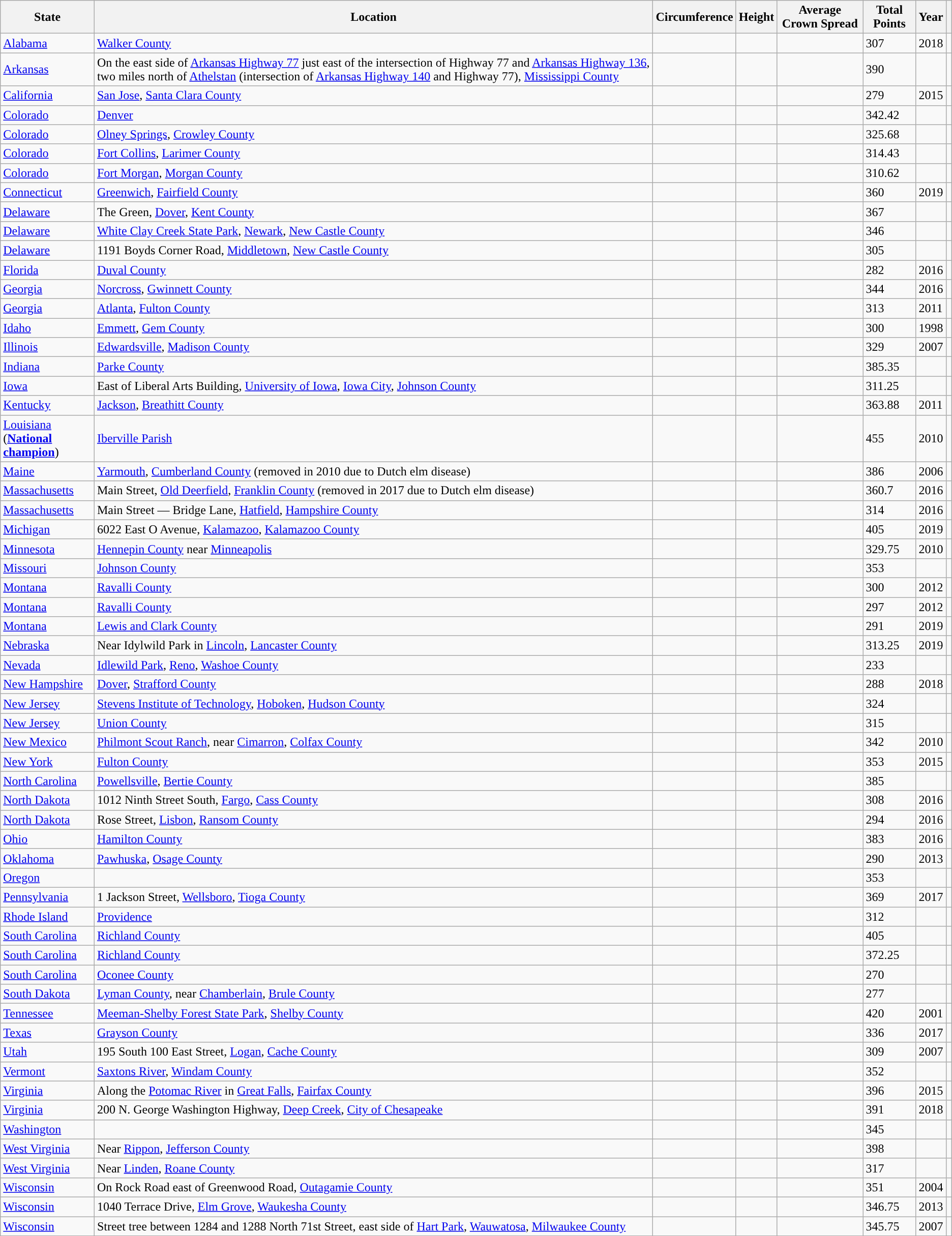<table class="wikitable sortable">
<tr>
<th>State</th>
<th>Location</th>
<th>Circumference</th>
<th>Height</th>
<th>Average Crown Spread</th>
<th>Total Points</th>
<th>Year</th>
<th class="unsortable"></th>
</tr>
<tr>
<td><a href='#'>Alabama</a></td>
<td><a href='#'>Walker County</a></td>
<td></td>
<td></td>
<td></td>
<td>307</td>
<td>2018</td>
<td></td>
</tr>
<tr>
<td><a href='#'>Arkansas</a></td>
<td>On the east side of <a href='#'>Arkansas Highway 77</a> just east of the intersection of Highway 77 and <a href='#'>Arkansas Highway 136</a>,   two miles north of <a href='#'>Athelstan</a> (intersection of <a href='#'>Arkansas Highway 140</a> and Highway 77), <a href='#'>Mississippi County</a></td>
<td></td>
<td></td>
<td></td>
<td>390</td>
<td></td>
<td></td>
</tr>
<tr>
<td><a href='#'>California</a></td>
<td><a href='#'>San Jose</a>, <a href='#'>Santa Clara County</a></td>
<td></td>
<td></td>
<td></td>
<td>279</td>
<td>2015</td>
<td></td>
</tr>
<tr>
<td><a href='#'>Colorado</a></td>
<td><a href='#'>Denver</a></td>
<td></td>
<td></td>
<td></td>
<td>342.42</td>
<td></td>
<td></td>
</tr>
<tr>
<td><a href='#'>Colorado</a></td>
<td><a href='#'>Olney Springs</a>, <a href='#'>Crowley County</a></td>
<td></td>
<td></td>
<td></td>
<td>325.68</td>
<td></td>
<td></td>
</tr>
<tr>
<td><a href='#'>Colorado</a></td>
<td><a href='#'>Fort Collins</a>, <a href='#'>Larimer County</a></td>
<td></td>
<td></td>
<td></td>
<td>314.43</td>
<td></td>
<td></td>
</tr>
<tr>
<td><a href='#'>Colorado</a></td>
<td><a href='#'>Fort Morgan</a>, <a href='#'>Morgan County</a></td>
<td></td>
<td></td>
<td></td>
<td>310.62</td>
<td></td>
<td></td>
</tr>
<tr>
<td><a href='#'>Connecticut</a></td>
<td><a href='#'>Greenwich</a>, <a href='#'>Fairfield County</a></td>
<td></td>
<td></td>
<td></td>
<td>360</td>
<td>2019</td>
<td></td>
</tr>
<tr>
<td><a href='#'>Delaware</a></td>
<td>The Green, <a href='#'>Dover</a>, <a href='#'>Kent County</a></td>
<td></td>
<td></td>
<td></td>
<td>367</td>
<td></td>
<td></td>
</tr>
<tr>
<td><a href='#'>Delaware</a></td>
<td><a href='#'>White Clay Creek State Park</a>, <a href='#'>Newark</a>, <a href='#'>New Castle County</a></td>
<td></td>
<td></td>
<td></td>
<td>346</td>
<td></td>
<td></td>
</tr>
<tr>
<td><a href='#'>Delaware</a></td>
<td>1191 Boyds Corner Road, <a href='#'>Middletown</a>, <a href='#'>New Castle County</a></td>
<td></td>
<td></td>
<td></td>
<td>305</td>
<td></td>
<td></td>
</tr>
<tr>
<td><a href='#'>Florida</a></td>
<td><a href='#'>Duval County</a></td>
<td></td>
<td></td>
<td></td>
<td>282</td>
<td>2016</td>
<td></td>
</tr>
<tr>
<td><a href='#'>Georgia</a></td>
<td><a href='#'>Norcross</a>, <a href='#'>Gwinnett County</a></td>
<td></td>
<td></td>
<td></td>
<td>344</td>
<td>2016</td>
<td></td>
</tr>
<tr>
<td><a href='#'>Georgia</a></td>
<td><a href='#'>Atlanta</a>, <a href='#'>Fulton County</a></td>
<td></td>
<td></td>
<td></td>
<td>313</td>
<td>2011</td>
<td></td>
</tr>
<tr>
<td><a href='#'>Idaho</a></td>
<td><a href='#'>Emmett</a>, <a href='#'>Gem County</a></td>
<td></td>
<td></td>
<td></td>
<td>300</td>
<td>1998</td>
<td></td>
</tr>
<tr>
<td><a href='#'>Illinois</a></td>
<td><a href='#'>Edwardsville</a>, <a href='#'>Madison County</a></td>
<td></td>
<td></td>
<td></td>
<td>329</td>
<td>2007</td>
<td></td>
</tr>
<tr>
<td><a href='#'>Indiana</a></td>
<td><a href='#'>Parke County</a></td>
<td></td>
<td></td>
<td></td>
<td>385.35</td>
<td></td>
<td></td>
</tr>
<tr>
<td><a href='#'>Iowa</a></td>
<td>East of Liberal Arts Building, <a href='#'>University of Iowa</a>, <a href='#'>Iowa City</a>, <a href='#'>Johnson County</a></td>
<td></td>
<td></td>
<td></td>
<td>311.25</td>
<td></td>
<td></td>
</tr>
<tr>
<td><a href='#'>Kentucky</a></td>
<td><a href='#'>Jackson</a>, <a href='#'>Breathitt County</a></td>
<td></td>
<td></td>
<td></td>
<td>363.88</td>
<td>2011</td>
<td></td>
</tr>
<tr>
<td><a href='#'>Louisiana</a><br>(<strong><a href='#'>National champion</a></strong>)</td>
<td><a href='#'>Iberville Parish</a></td>
<td></td>
<td></td>
<td></td>
<td>455</td>
<td>2010</td>
<td></td>
</tr>
<tr>
<td><a href='#'>Maine</a></td>
<td><a href='#'>Yarmouth</a>, <a href='#'>Cumberland County</a> (removed in 2010 due to Dutch elm disease)</td>
<td></td>
<td></td>
<td></td>
<td>386</td>
<td>2006</td>
<td></td>
</tr>
<tr>
<td><a href='#'>Massachusetts</a></td>
<td>Main Street, <a href='#'>Old Deerfield</a>, <a href='#'>Franklin County</a> (removed in 2017 due to Dutch elm disease)</td>
<td></td>
<td></td>
<td></td>
<td>360.7</td>
<td>2016</td>
<td></td>
</tr>
<tr>
<td><a href='#'>Massachusetts</a></td>
<td>Main Street — Bridge Lane, <a href='#'>Hatfield</a>, <a href='#'>Hampshire County</a></td>
<td></td>
<td></td>
<td></td>
<td>314</td>
<td>2016</td>
<td></td>
</tr>
<tr>
<td><a href='#'>Michigan</a></td>
<td>6022 East O Avenue, <a href='#'>Kalamazoo</a>, <a href='#'>Kalamazoo County</a></td>
<td></td>
<td></td>
<td></td>
<td>405</td>
<td>2019</td>
<td></td>
</tr>
<tr>
<td><a href='#'>Minnesota</a></td>
<td><a href='#'>Hennepin County</a> near <a href='#'>Minneapolis</a></td>
<td></td>
<td></td>
<td></td>
<td>329.75</td>
<td>2010</td>
<td></td>
</tr>
<tr>
<td><a href='#'>Missouri</a></td>
<td><a href='#'>Johnson County</a></td>
<td></td>
<td></td>
<td></td>
<td>353</td>
<td></td>
<td></td>
</tr>
<tr>
<td><a href='#'>Montana</a></td>
<td><a href='#'>Ravalli County</a></td>
<td></td>
<td></td>
<td></td>
<td>300</td>
<td>2012</td>
<td></td>
</tr>
<tr>
<td><a href='#'>Montana</a></td>
<td><a href='#'>Ravalli County</a></td>
<td></td>
<td></td>
<td></td>
<td>297</td>
<td>2012</td>
<td></td>
</tr>
<tr>
<td><a href='#'>Montana</a></td>
<td><a href='#'>Lewis and Clark County</a></td>
<td></td>
<td></td>
<td></td>
<td>291</td>
<td>2019</td>
<td></td>
</tr>
<tr>
<td><a href='#'>Nebraska</a></td>
<td>Near Idylwild Park in <a href='#'>Lincoln</a>, <a href='#'>Lancaster County</a></td>
<td></td>
<td></td>
<td></td>
<td>313.25</td>
<td>2019</td>
<td></td>
</tr>
<tr>
<td><a href='#'>Nevada</a></td>
<td><a href='#'>Idlewild Park</a>, <a href='#'>Reno</a>, <a href='#'>Washoe County</a></td>
<td></td>
<td></td>
<td></td>
<td>233</td>
<td></td>
<td></td>
</tr>
<tr>
<td><a href='#'>New Hampshire</a></td>
<td><a href='#'>Dover</a>, <a href='#'>Strafford County</a></td>
<td></td>
<td></td>
<td></td>
<td>288</td>
<td>2018</td>
<td></td>
</tr>
<tr>
<td><a href='#'>New Jersey</a></td>
<td><a href='#'>Stevens Institute of Technology</a>, <a href='#'>Hoboken</a>, <a href='#'>Hudson County</a></td>
<td></td>
<td></td>
<td></td>
<td>324</td>
<td></td>
<td></td>
</tr>
<tr>
<td><a href='#'>New Jersey</a></td>
<td><a href='#'>Union County</a></td>
<td></td>
<td></td>
<td></td>
<td>315</td>
<td></td>
<td></td>
</tr>
<tr>
<td><a href='#'>New Mexico</a></td>
<td><a href='#'>Philmont Scout Ranch</a>, near <a href='#'>Cimarron</a>, <a href='#'>Colfax County</a></td>
<td></td>
<td></td>
<td></td>
<td>342</td>
<td>2010</td>
<td></td>
</tr>
<tr>
<td><a href='#'>New York</a></td>
<td><a href='#'>Fulton County</a></td>
<td></td>
<td></td>
<td></td>
<td>353</td>
<td>2015</td>
<td></td>
</tr>
<tr>
<td><a href='#'>North Carolina</a></td>
<td><a href='#'>Powellsville</a>, <a href='#'>Bertie County</a></td>
<td></td>
<td></td>
<td></td>
<td>385</td>
<td></td>
<td></td>
</tr>
<tr>
<td><a href='#'>North Dakota</a></td>
<td>1012 Ninth Street South, <a href='#'>Fargo</a>, <a href='#'>Cass County</a></td>
<td></td>
<td></td>
<td></td>
<td>308</td>
<td>2016</td>
<td></td>
</tr>
<tr>
<td><a href='#'>North Dakota</a></td>
<td>Rose Street, <a href='#'>Lisbon</a>, <a href='#'>Ransom County</a></td>
<td></td>
<td></td>
<td></td>
<td>294</td>
<td>2016</td>
<td></td>
</tr>
<tr>
<td><a href='#'>Ohio</a></td>
<td><a href='#'>Hamilton County</a></td>
<td></td>
<td></td>
<td></td>
<td>383</td>
<td>2016</td>
<td></td>
</tr>
<tr>
<td><a href='#'>Oklahoma</a></td>
<td><a href='#'>Pawhuska</a>, <a href='#'>Osage County</a></td>
<td></td>
<td></td>
<td></td>
<td>290</td>
<td>2013</td>
<td></td>
</tr>
<tr>
<td><a href='#'>Oregon</a></td>
<td></td>
<td></td>
<td></td>
<td></td>
<td>353</td>
<td></td>
<td></td>
</tr>
<tr>
<td><a href='#'>Pennsylvania</a></td>
<td>1 Jackson Street, <a href='#'>Wellsboro</a>, <a href='#'>Tioga County</a></td>
<td></td>
<td></td>
<td></td>
<td>369</td>
<td>2017</td>
<td></td>
</tr>
<tr>
<td><a href='#'>Rhode Island</a></td>
<td><a href='#'>Providence</a></td>
<td></td>
<td></td>
<td></td>
<td>312</td>
<td></td>
<td></td>
</tr>
<tr>
<td><a href='#'>South Carolina</a></td>
<td><a href='#'>Richland County</a></td>
<td></td>
<td></td>
<td></td>
<td>405</td>
<td></td>
<td></td>
</tr>
<tr>
<td><a href='#'>South Carolina</a></td>
<td><a href='#'>Richland County</a></td>
<td></td>
<td></td>
<td></td>
<td>372.25</td>
<td></td>
<td></td>
</tr>
<tr>
<td><a href='#'>South Carolina</a></td>
<td><a href='#'>Oconee County</a></td>
<td></td>
<td></td>
<td></td>
<td>270</td>
<td></td>
<td></td>
</tr>
<tr>
<td><a href='#'>South Dakota</a></td>
<td><a href='#'>Lyman County</a>, near <a href='#'>Chamberlain</a>, <a href='#'>Brule County</a></td>
<td></td>
<td></td>
<td></td>
<td>277</td>
<td></td>
<td></td>
</tr>
<tr>
<td><a href='#'>Tennessee</a></td>
<td><a href='#'>Meeman-Shelby Forest State Park</a>, <a href='#'>Shelby County</a></td>
<td></td>
<td></td>
<td></td>
<td>420</td>
<td>2001</td>
<td></td>
</tr>
<tr>
<td><a href='#'>Texas</a></td>
<td><a href='#'>Grayson County</a></td>
<td></td>
<td></td>
<td></td>
<td>336</td>
<td>2017</td>
<td></td>
</tr>
<tr>
<td><a href='#'>Utah</a></td>
<td>195 South 100 East Street, <a href='#'>Logan</a>, <a href='#'>Cache County</a></td>
<td></td>
<td></td>
<td></td>
<td>309</td>
<td>2007</td>
<td></td>
</tr>
<tr>
<td><a href='#'>Vermont</a></td>
<td><a href='#'>Saxtons River</a>, <a href='#'>Windam County</a></td>
<td></td>
<td></td>
<td></td>
<td>352</td>
<td></td>
<td></td>
</tr>
<tr>
<td><a href='#'>Virginia</a></td>
<td>Along the <a href='#'>Potomac River</a> in <a href='#'>Great Falls</a>, <a href='#'>Fairfax County</a></td>
<td></td>
<td></td>
<td></td>
<td>396</td>
<td>2015</td>
<td></td>
</tr>
<tr>
<td><a href='#'>Virginia</a></td>
<td>200 N. George Washington Highway, <a href='#'>Deep Creek</a>, <a href='#'>City of Chesapeake</a></td>
<td></td>
<td></td>
<td></td>
<td>391</td>
<td>2018</td>
<td></td>
</tr>
<tr>
<td><a href='#'>Washington</a></td>
<td></td>
<td></td>
<td></td>
<td></td>
<td>345</td>
<td></td>
<td></td>
</tr>
<tr>
<td><a href='#'>West Virginia</a></td>
<td>Near <a href='#'>Rippon</a>, <a href='#'>Jefferson County</a></td>
<td></td>
<td></td>
<td></td>
<td>398</td>
<td></td>
<td></td>
</tr>
<tr>
<td><a href='#'>West Virginia</a></td>
<td>Near <a href='#'>Linden</a>, <a href='#'>Roane County</a></td>
<td></td>
<td></td>
<td></td>
<td>317</td>
<td></td>
<td></td>
</tr>
<tr>
<td><a href='#'>Wisconsin</a></td>
<td>On Rock Road east of Greenwood Road, <a href='#'>Outagamie County</a></td>
<td></td>
<td></td>
<td></td>
<td>351</td>
<td>2004</td>
<td></td>
</tr>
<tr>
<td><a href='#'>Wisconsin</a></td>
<td>1040 Terrace Drive, <a href='#'>Elm Grove</a>, <a href='#'>Waukesha County</a></td>
<td></td>
<td></td>
<td></td>
<td>346.75</td>
<td>2013</td>
<td></td>
</tr>
<tr>
<td><a href='#'>Wisconsin</a></td>
<td>Street tree between 1284 and 1288 North 71st Street, east side of <a href='#'>Hart Park</a>, <a href='#'>Wauwatosa</a>, <a href='#'>Milwaukee County</a></td>
<td></td>
<td></td>
<td></td>
<td>345.75</td>
<td>2007</td>
<td></td>
</tr>
<tr>
</tr>
</table>
